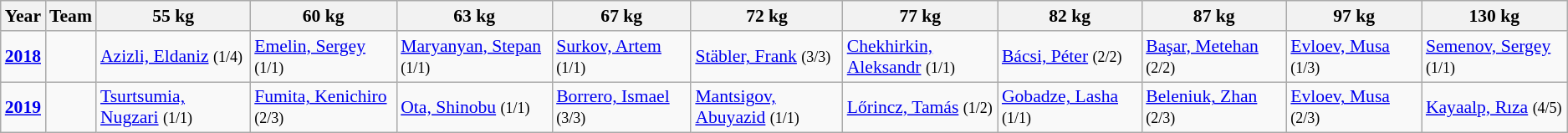<table class="wikitable sortable" style="font-size: 90%">
<tr>
<th>Year</th>
<th>Team</th>
<th width=200>55 kg</th>
<th width=200>60 kg</th>
<th width=200>63 kg</th>
<th width=200>67 kg</th>
<th width=200>72 kg</th>
<th width=200>77 kg</th>
<th width=200>82 kg</th>
<th width=200>87 kg</th>
<th width=200>97 kg</th>
<th width=200>130 kg</th>
</tr>
<tr>
<td><strong><a href='#'>2018</a></strong></td>
<td></td>
<td> <a href='#'>Azizli, Eldaniz</a> <small>(1/4)</small></td>
<td> <a href='#'>Emelin, Sergey</a> <small>(1/1)</small></td>
<td> <a href='#'>Maryanyan, Stepan</a> <small>(1/1)</small></td>
<td> <a href='#'>Surkov, Artem</a> <small>(1/1)</small></td>
<td> <a href='#'>Stäbler, Frank</a> <small>(3/3)</small></td>
<td> <a href='#'>Chekhirkin, Aleksandr</a> <small>(1/1)</small></td>
<td> <a href='#'>Bácsi, Péter</a> <small>(2/2)</small></td>
<td> <a href='#'>Başar, Metehan</a> <small>(2/2)</small></td>
<td> <a href='#'>Evloev, Musa</a> <small>(1/3)</small></td>
<td> <a href='#'>Semenov, Sergey</a> <small>(1/1)</small></td>
</tr>
<tr>
<td><strong><a href='#'>2019</a></strong></td>
<td></td>
<td> <a href='#'>Tsurtsumia, Nugzari</a> <small>(1/1)</small></td>
<td> <a href='#'>Fumita, Kenichiro</a> <small>(2/3)</small></td>
<td> <a href='#'>Ota, Shinobu</a> <small>(1/1)</small></td>
<td> <a href='#'>Borrero, Ismael</a> <small>(3/3)</small></td>
<td> <a href='#'>Mantsigov, Abuyazid</a> <small>(1/1)</small></td>
<td> <a href='#'>Lőrincz, Tamás</a> <small>(1/2)</small></td>
<td> <a href='#'>Gobadze, Lasha</a> <small>(1/1)</small></td>
<td> <a href='#'>Beleniuk, Zhan</a> <small>(2/3)</small></td>
<td> <a href='#'>Evloev, Musa</a> <small>(2/3)</small></td>
<td> <a href='#'>Kayaalp, Rıza</a> <small>(4/5)</small></td>
</tr>
</table>
